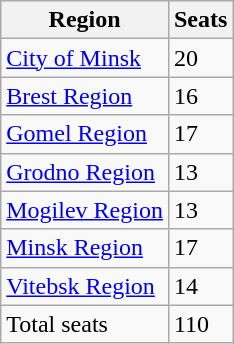<table class="wikitable">
<tr>
<th>Region</th>
<th>Seats</th>
</tr>
<tr>
<td><a href='#'>City of Minsk</a></td>
<td>20</td>
</tr>
<tr>
<td><a href='#'>Brest Region</a></td>
<td>16</td>
</tr>
<tr>
<td><a href='#'>Gomel Region</a></td>
<td>17</td>
</tr>
<tr>
<td><a href='#'>Grodno Region</a></td>
<td>13</td>
</tr>
<tr>
<td><a href='#'>Mogilev Region</a></td>
<td>13</td>
</tr>
<tr>
<td><a href='#'>Minsk Region</a></td>
<td>17</td>
</tr>
<tr>
<td><a href='#'>Vitebsk Region</a></td>
<td>14</td>
</tr>
<tr>
<td>Total seats</td>
<td>110</td>
</tr>
</table>
